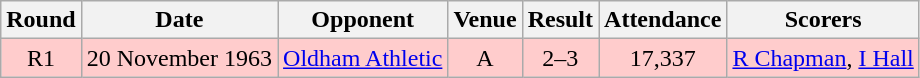<table class="wikitable" style="font-size:100%; text-align:center">
<tr>
<th>Round</th>
<th>Date</th>
<th>Opponent</th>
<th>Venue</th>
<th>Result</th>
<th>Attendance</th>
<th>Scorers</th>
</tr>
<tr style="background-color: #FFCCCC;">
<td>R1</td>
<td>20 November 1963</td>
<td><a href='#'>Oldham Athletic</a></td>
<td>A</td>
<td>2–3</td>
<td>17,337</td>
<td><a href='#'>R Chapman</a>, <a href='#'>I Hall</a></td>
</tr>
</table>
